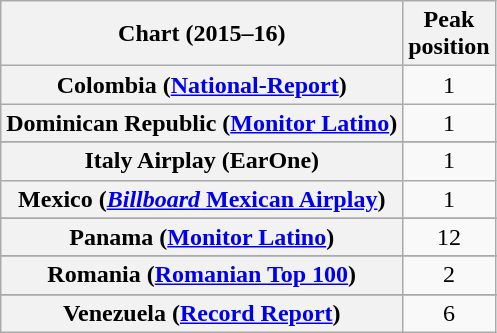<table class="wikitable sortable plainrowheaders">
<tr>
<th>Chart (2015–16)</th>
<th>Peak<br>position</th>
</tr>
<tr>
<th scope="row">Colombia (<a href='#'>National-Report</a>)</th>
<td align="center">1</td>
</tr>
<tr>
<th scope="row">Dominican Republic (<a href='#'>Monitor Latino</a>)</th>
<td align="center">1</td>
</tr>
<tr>
</tr>
<tr>
</tr>
<tr>
</tr>
<tr>
</tr>
<tr>
<th scope="row">Italy Airplay (EarOne)</th>
<td align="center">1</td>
</tr>
<tr>
<th scope="row">Mexico (<a href='#'><em>Billboard</em> Mexican Airplay</a>)</th>
<td align="center">1</td>
</tr>
<tr>
</tr>
<tr>
<th scope="row">Panama (<a href='#'>Monitor Latino</a>)</th>
<td align="center">12</td>
</tr>
<tr>
</tr>
<tr>
<th scope="row">Romania (<a href='#'>Romanian Top 100</a>)</th>
<td align="center">2</td>
</tr>
<tr>
</tr>
<tr>
</tr>
<tr>
</tr>
<tr>
</tr>
<tr>
</tr>
<tr>
</tr>
<tr>
</tr>
<tr>
</tr>
<tr>
<th scope="row">Venezuela (<a href='#'>Record Report</a>)</th>
<td align="center">6</td>
</tr>
</table>
